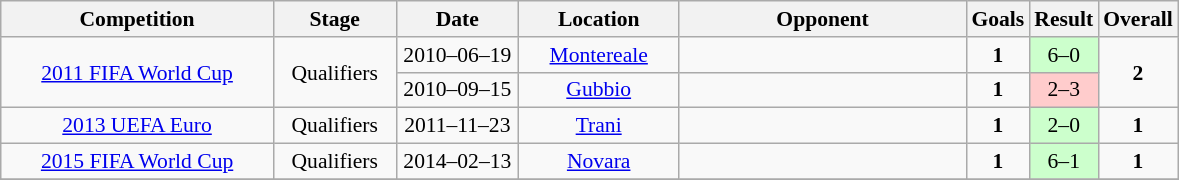<table class="wikitable" style="font-size:90%">
<tr>
<th width=175px>Competition</th>
<th width=75px>Stage</th>
<th width=75px>Date</th>
<th width=100px>Location</th>
<th width=185px>Opponent</th>
<th width=25px>Goals</th>
<th width=25>Result</th>
<th width=25px>Overall</th>
</tr>
<tr align=center>
<td rowspan=2><a href='#'>2011 FIFA World Cup</a></td>
<td rowspan=2>Qualifiers</td>
<td>2010–06–19</td>
<td><a href='#'>Montereale</a></td>
<td align=left></td>
<td><strong>1</strong></td>
<td bgcolor=#CCFFCC>6–0</td>
<td rowspan=2><strong>2</strong></td>
</tr>
<tr align=center>
<td>2010–09–15</td>
<td><a href='#'>Gubbio</a></td>
<td align=left></td>
<td><strong>1</strong></td>
<td bgcolor=#FFCCCC>2–3</td>
</tr>
<tr align=center>
<td><a href='#'>2013 UEFA Euro</a></td>
<td>Qualifiers</td>
<td>2011–11–23</td>
<td><a href='#'>Trani</a></td>
<td align=left></td>
<td><strong>1</strong></td>
<td bgcolor=#CCFFCC>2–0</td>
<td><strong>1</strong></td>
</tr>
<tr align=center>
<td><a href='#'>2015 FIFA World Cup</a></td>
<td>Qualifiers</td>
<td>2014–02–13</td>
<td><a href='#'>Novara</a></td>
<td align=left></td>
<td><strong>1</strong></td>
<td bgcolor=#CCFFCC>6–1</td>
<td><strong>1</strong></td>
</tr>
<tr>
</tr>
</table>
